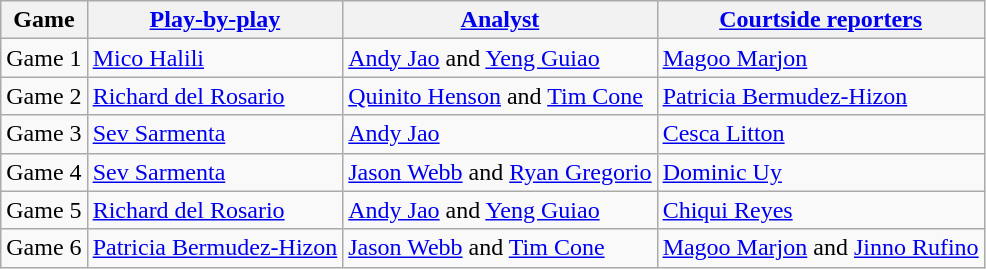<table class=wikitable>
<tr>
<th>Game</th>
<th><a href='#'>Play-by-play</a></th>
<th><a href='#'>Analyst</a></th>
<th><a href='#'>Courtside reporters</a></th>
</tr>
<tr>
<td>Game 1</td>
<td><a href='#'>Mico Halili</a></td>
<td><a href='#'>Andy Jao</a> and <a href='#'>Yeng Guiao</a></td>
<td><a href='#'>Magoo Marjon</a></td>
</tr>
<tr>
<td>Game 2</td>
<td><a href='#'>Richard del Rosario</a></td>
<td><a href='#'>Quinito Henson</a> and <a href='#'>Tim Cone</a></td>
<td><a href='#'>Patricia Bermudez-Hizon</a></td>
</tr>
<tr>
<td>Game 3</td>
<td><a href='#'>Sev Sarmenta</a></td>
<td><a href='#'>Andy Jao</a></td>
<td><a href='#'>Cesca Litton</a></td>
</tr>
<tr>
<td>Game 4</td>
<td><a href='#'>Sev Sarmenta</a></td>
<td><a href='#'>Jason Webb</a> and <a href='#'>Ryan Gregorio</a></td>
<td><a href='#'>Dominic Uy</a></td>
</tr>
<tr>
<td>Game 5</td>
<td><a href='#'>Richard del Rosario</a></td>
<td><a href='#'>Andy Jao</a> and <a href='#'>Yeng Guiao</a></td>
<td><a href='#'>Chiqui Reyes</a></td>
</tr>
<tr>
<td>Game 6</td>
<td><a href='#'>Patricia Bermudez-Hizon</a></td>
<td><a href='#'>Jason Webb</a> and <a href='#'>Tim Cone</a></td>
<td><a href='#'>Magoo Marjon</a> and <a href='#'>Jinno Rufino</a></td>
</tr>
</table>
